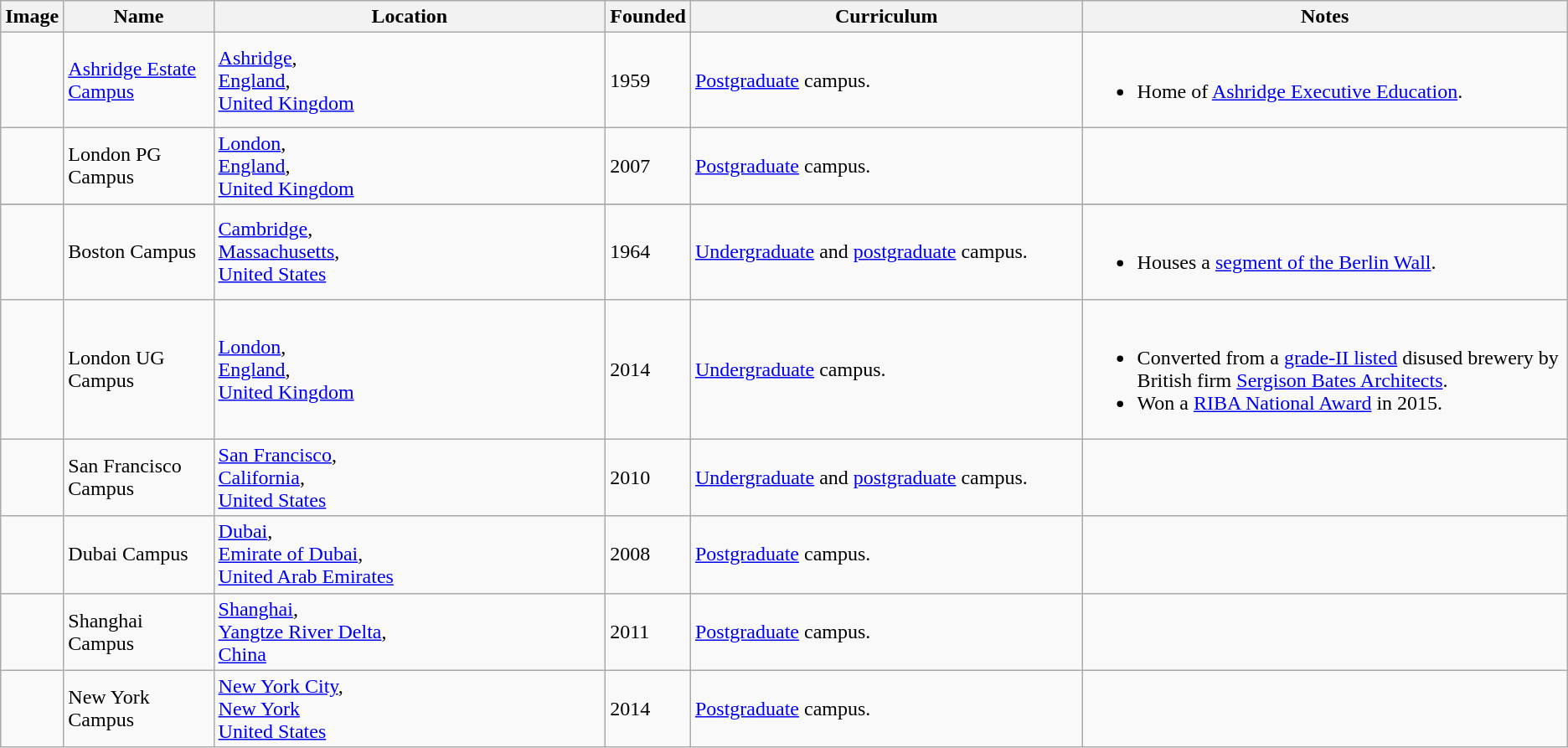<table class="wikitable">
<tr>
<th>Image</th>
<th>Name</th>
<th width=25%>Location</th>
<th>Founded</th>
<th width=25%>Curriculum</th>
<th>Notes</th>
</tr>
<tr>
<td></td>
<td><a href='#'>Ashridge Estate Campus</a></td>
<td><a href='#'>Ashridge</a>,<br><a href='#'>England</a>,<br><a href='#'>United Kingdom</a></td>
<td>1959</td>
<td><a href='#'>Postgraduate</a> campus.</td>
<td><br><ul><li>Home of <a href='#'>Ashridge Executive Education</a>.</li></ul></td>
</tr>
<tr>
<td></td>
<td>London PG Campus</td>
<td><a href='#'>London</a>,<br><a href='#'>England</a>,<br><a href='#'>United Kingdom</a></td>
<td>2007</td>
<td><a href='#'>Postgraduate</a> campus.</td>
<td></td>
</tr>
<tr>
</tr>
<tr>
<td></td>
<td>Boston Campus</td>
<td><a href='#'>Cambridge</a>,<br><a href='#'>Massachusetts</a>,<br><a href='#'>United States</a></td>
<td>1964</td>
<td><a href='#'>Undergraduate</a> and <a href='#'>postgraduate</a> campus.</td>
<td><br><ul><li>Houses a <a href='#'>segment of the Berlin Wall</a>.</li></ul></td>
</tr>
<tr>
<td></td>
<td>London UG Campus</td>
<td><a href='#'>London</a>,<br><a href='#'>England</a>,<br><a href='#'>United Kingdom</a></td>
<td>2014</td>
<td><a href='#'>Undergraduate</a> campus.</td>
<td><br><ul><li>Converted from a <a href='#'>grade-II listed</a> disused brewery by British firm <a href='#'>Sergison Bates Architects</a>.</li><li>Won a <a href='#'>RIBA National Award</a> in 2015.</li></ul></td>
</tr>
<tr>
<td></td>
<td>San Francisco Campus</td>
<td><a href='#'>San Francisco</a>,<br><a href='#'>California</a>,<br><a href='#'>United States</a></td>
<td>2010</td>
<td><a href='#'>Undergraduate</a> and <a href='#'>postgraduate</a> campus.</td>
<td></td>
</tr>
<tr>
<td></td>
<td>Dubai Campus</td>
<td><a href='#'>Dubai</a>,<br><a href='#'>Emirate of Dubai</a>,<br><a href='#'>United Arab Emirates</a></td>
<td>2008</td>
<td><a href='#'>Postgraduate</a> campus.</td>
<td></td>
</tr>
<tr>
<td></td>
<td>Shanghai Campus</td>
<td><a href='#'>Shanghai</a>,<br><a href='#'>Yangtze River Delta</a>,<br><a href='#'>China</a></td>
<td>2011</td>
<td><a href='#'>Postgraduate</a> campus.</td>
<td></td>
</tr>
<tr>
<td></td>
<td>New York Campus</td>
<td><a href='#'>New York City</a>,<br><a href='#'>New York</a><br><a href='#'>United States</a></td>
<td>2014</td>
<td><a href='#'>Postgraduate</a> campus.</td>
<td></td>
</tr>
</table>
